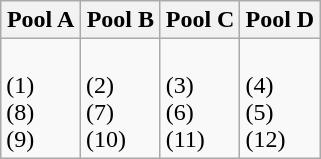<table class="wikitable">
<tr>
<th width=25%><strong>Pool A</strong></th>
<th width=25%><strong>Pool B</strong></th>
<th width=25%><strong>Pool C</strong></th>
<th width=25%><strong>Pool D</strong></th>
</tr>
<tr>
<td><br> (1) <br>
 (8) <br>
 (9)</td>
<td><br> (2) <br>
 (7)<br> 
 (10)</td>
<td><br> (3) <br> 
 (6) <br> 
 (11)</td>
<td><br> (4) <br>
 (5) <br>
 (12)</td>
</tr>
</table>
